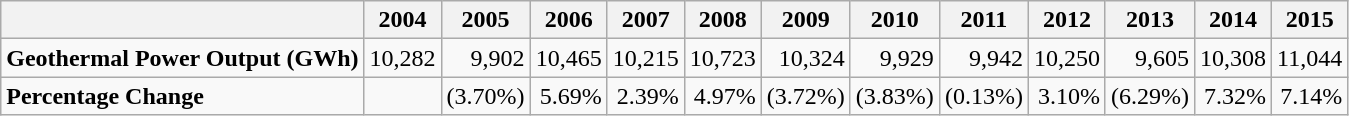<table class="wikitable" style="text-align: right">
<tr>
<th></th>
<th>2004</th>
<th>2005</th>
<th>2006</th>
<th>2007</th>
<th>2008</th>
<th>2009</th>
<th>2010</th>
<th>2011</th>
<th>2012</th>
<th>2013</th>
<th>2014</th>
<th>2015</th>
</tr>
<tr>
<td align="left"><strong>Geothermal Power Output (GWh)</strong></td>
<td>10,282</td>
<td>9,902</td>
<td>10,465</td>
<td>10,215</td>
<td>10,723</td>
<td>10,324</td>
<td>9,929</td>
<td>9,942</td>
<td>10,250</td>
<td>9,605</td>
<td>10,308</td>
<td>11,044</td>
</tr>
<tr>
<td align="left"><strong>Percentage Change</strong></td>
<td></td>
<td>(3.70%)</td>
<td>5.69%</td>
<td>2.39%</td>
<td>4.97%</td>
<td>(3.72%)</td>
<td>(3.83%)</td>
<td>(0.13%)</td>
<td>3.10%</td>
<td>(6.29%)</td>
<td>7.32%</td>
<td>7.14%</td>
</tr>
</table>
